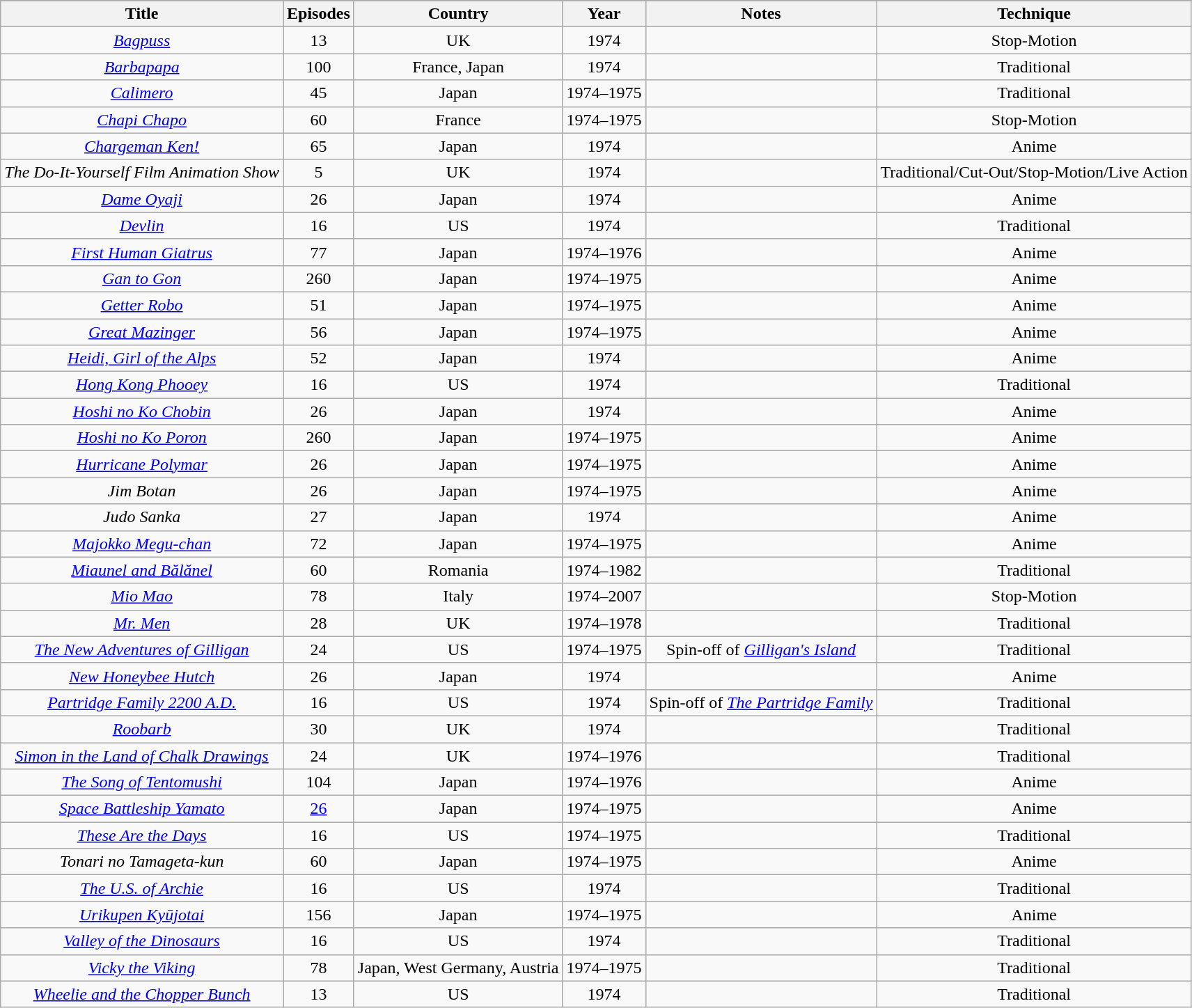<table class="wikitable sortable" style="text-align:center;">
<tr>
</tr>
<tr>
<th scope="col">Title</th>
<th scope="col">Episodes</th>
<th scope="col">Country</th>
<th scope="col">Year</th>
<th scope="col">Notes</th>
<th scope="col">Technique</th>
</tr>
<tr>
<td><em><a href='#'>Bagpuss</a></em></td>
<td>13</td>
<td>UK</td>
<td>1974</td>
<td></td>
<td>Stop-Motion</td>
</tr>
<tr>
<td><em><a href='#'>Barbapapa</a></em></td>
<td>100</td>
<td>France, Japan</td>
<td>1974</td>
<td></td>
<td>Traditional</td>
</tr>
<tr>
<td><em><a href='#'>Calimero</a></em></td>
<td>45</td>
<td>Japan</td>
<td>1974–1975</td>
<td></td>
<td>Traditional</td>
</tr>
<tr>
<td><em><a href='#'>Chapi Chapo</a></em></td>
<td>60</td>
<td>France</td>
<td>1974–1975</td>
<td></td>
<td>Stop-Motion</td>
</tr>
<tr>
<td><em><a href='#'>Chargeman Ken!</a></em></td>
<td>65</td>
<td>Japan</td>
<td>1974</td>
<td></td>
<td>Anime</td>
</tr>
<tr>
<td><em>The Do-It-Yourself Film Animation Show</em></td>
<td>5</td>
<td>UK</td>
<td>1974</td>
<td></td>
<td>Traditional/Cut-Out/Stop-Motion/Live Action</td>
</tr>
<tr>
<td><em><a href='#'>Dame Oyaji</a></em></td>
<td>26</td>
<td>Japan</td>
<td>1974</td>
<td></td>
<td>Anime</td>
</tr>
<tr>
<td><em><a href='#'>Devlin</a></em></td>
<td>16</td>
<td>US</td>
<td>1974</td>
<td></td>
<td>Traditional</td>
</tr>
<tr>
<td><em><a href='#'>First Human Giatrus</a></em></td>
<td>77</td>
<td>Japan</td>
<td>1974–1976</td>
<td></td>
<td>Anime</td>
</tr>
<tr>
<td><em><a href='#'>Gan to Gon</a></em></td>
<td>260</td>
<td>Japan</td>
<td>1974–1975</td>
<td></td>
<td>Anime</td>
</tr>
<tr>
<td><em><a href='#'>Getter Robo</a></em></td>
<td>51</td>
<td>Japan</td>
<td>1974–1975</td>
<td></td>
<td>Anime</td>
</tr>
<tr>
<td><em><a href='#'>Great Mazinger</a></em></td>
<td>56</td>
<td>Japan</td>
<td>1974–1975</td>
<td></td>
<td>Anime</td>
</tr>
<tr>
<td><em><a href='#'>Heidi, Girl of the Alps</a></em></td>
<td>52</td>
<td>Japan</td>
<td>1974</td>
<td></td>
<td>Anime</td>
</tr>
<tr>
<td><em><a href='#'>Hong Kong Phooey</a></em></td>
<td>16</td>
<td>US</td>
<td>1974</td>
<td></td>
<td>Traditional</td>
</tr>
<tr>
<td><em><a href='#'>Hoshi no Ko Chobin</a></em></td>
<td>26</td>
<td>Japan</td>
<td>1974</td>
<td></td>
<td>Anime</td>
</tr>
<tr>
<td><em><a href='#'>Hoshi no Ko Poron</a></em></td>
<td>260</td>
<td>Japan</td>
<td>1974–1975</td>
<td></td>
<td>Anime</td>
</tr>
<tr>
<td><em><a href='#'>Hurricane Polymar</a></em></td>
<td>26</td>
<td>Japan</td>
<td>1974–1975</td>
<td></td>
<td>Anime</td>
</tr>
<tr>
<td><em>Jim Botan</em></td>
<td>26</td>
<td>Japan</td>
<td>1974–1975</td>
<td></td>
<td>Anime</td>
</tr>
<tr>
<td><em>Judo Sanka</em></td>
<td>27</td>
<td>Japan</td>
<td>1974</td>
<td></td>
<td>Anime</td>
</tr>
<tr>
<td><em><a href='#'>Majokko Megu-chan</a></em></td>
<td>72</td>
<td>Japan</td>
<td>1974–1975</td>
<td></td>
<td>Anime</td>
</tr>
<tr>
<td><em><a href='#'>Miaunel and Bălănel</a></em></td>
<td>60</td>
<td>Romania</td>
<td>1974–1982</td>
<td></td>
<td>Traditional</td>
</tr>
<tr>
<td><em><a href='#'>Mio Mao</a></em></td>
<td>78</td>
<td>Italy</td>
<td>1974–2007</td>
<td></td>
<td>Stop-Motion</td>
</tr>
<tr>
<td><em><a href='#'>Mr. Men</a></em></td>
<td>28</td>
<td>UK</td>
<td>1974–1978</td>
<td></td>
<td>Traditional</td>
</tr>
<tr>
<td data-sort-value="New Adventures of Gilligan"><em><a href='#'>The New Adventures of Gilligan</a></em></td>
<td>24</td>
<td>US</td>
<td>1974–1975</td>
<td>Spin-off of <em><a href='#'>Gilligan's Island</a></em></td>
<td>Traditional</td>
</tr>
<tr>
<td><em><a href='#'>New Honeybee Hutch</a></em></td>
<td>26</td>
<td>Japan</td>
<td>1974</td>
<td></td>
<td>Anime</td>
</tr>
<tr>
<td><em><a href='#'>Partridge Family 2200 A.D.</a></em></td>
<td>16</td>
<td>US</td>
<td>1974</td>
<td>Spin-off of <em><a href='#'>The Partridge Family</a></em></td>
<td>Traditional</td>
</tr>
<tr>
<td><em><a href='#'>Roobarb</a></em></td>
<td>30</td>
<td>UK</td>
<td>1974</td>
<td></td>
<td>Traditional</td>
</tr>
<tr>
<td><em><a href='#'>Simon in the Land of Chalk Drawings</a></em></td>
<td>24</td>
<td>UK</td>
<td>1974–1976</td>
<td></td>
<td>Traditional</td>
</tr>
<tr>
<td data-sort-value="Song of Tentomushi"><em><a href='#'>The Song of Tentomushi</a></em></td>
<td>104</td>
<td>Japan</td>
<td>1974–1976</td>
<td></td>
<td>Anime</td>
</tr>
<tr>
<td><em><a href='#'>Space Battleship Yamato</a></em></td>
<td><a href='#'>26</a></td>
<td>Japan</td>
<td>1974–1975</td>
<td></td>
<td>Anime</td>
</tr>
<tr>
<td><em><a href='#'>These Are the Days</a></em></td>
<td>16</td>
<td>US</td>
<td>1974–1975</td>
<td></td>
<td>Traditional</td>
</tr>
<tr>
<td><em>Tonari no Tamageta-kun</em></td>
<td>60</td>
<td>Japan</td>
<td>1974–1975</td>
<td></td>
<td>Anime</td>
</tr>
<tr>
<td data-sort-value="U.S. of Archie"><em><a href='#'>The U.S. of Archie</a></em></td>
<td>16</td>
<td>US</td>
<td>1974</td>
<td></td>
<td>Traditional</td>
</tr>
<tr>
<td><em><a href='#'>Urikupen Kyūjotai</a></em></td>
<td>156</td>
<td>Japan</td>
<td>1974–1975</td>
<td></td>
<td>Anime</td>
</tr>
<tr>
<td><em><a href='#'>Valley of the Dinosaurs</a></em></td>
<td>16</td>
<td>US</td>
<td>1974</td>
<td></td>
<td>Traditional</td>
</tr>
<tr>
<td><em><a href='#'>Vicky the Viking</a></em></td>
<td>78</td>
<td>Japan, West Germany, Austria</td>
<td>1974–1975</td>
<td></td>
<td>Traditional</td>
</tr>
<tr>
<td><em><a href='#'>Wheelie and the Chopper Bunch</a></em></td>
<td>13</td>
<td>US</td>
<td>1974</td>
<td></td>
<td>Traditional</td>
</tr>
</table>
